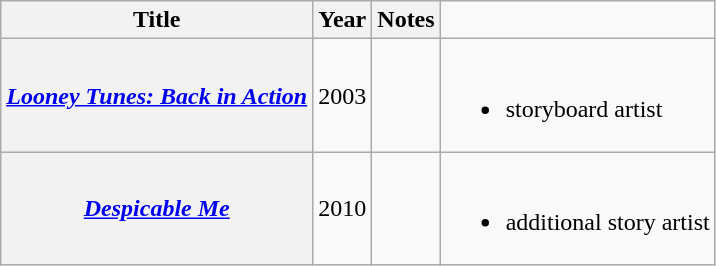<table class="wikitable plainrowheaders sortable">
<tr>
<th scope="col">Title</th>
<th scope="col">Year</th>
<th scope="col">Notes</th>
</tr>
<tr>
<th scope=row><em><a href='#'>Looney Tunes: Back in Action</a></em></th>
<td>2003</td>
<td style="text-align:center;"></td>
<td {{plainlist><br><ul><li>storyboard artist</li></ul></td>
</tr>
<tr>
<th scope=row><em><a href='#'>Despicable Me</a></em></th>
<td>2010</td>
<td style="text-align:center;"></td>
<td {{plainlist><br><ul><li>additional story artist</li></ul></td>
</tr>
</table>
